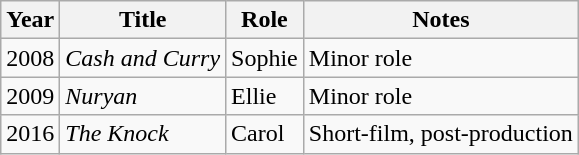<table class="wikitable sortable">
<tr>
<th scope="col">Year</th>
<th scope="col">Title</th>
<th scope="col">Role</th>
<th scope="col" class="unsortable">Notes</th>
</tr>
<tr>
<td>2008</td>
<td><em>Cash and Curry</em></td>
<td>Sophie</td>
<td>Minor role</td>
</tr>
<tr>
<td>2009</td>
<td><em>Nuryan</em></td>
<td>Ellie</td>
<td>Minor role</td>
</tr>
<tr>
<td>2016</td>
<td><em>The Knock</em></td>
<td>Carol</td>
<td>Short-film, post-production</td>
</tr>
</table>
